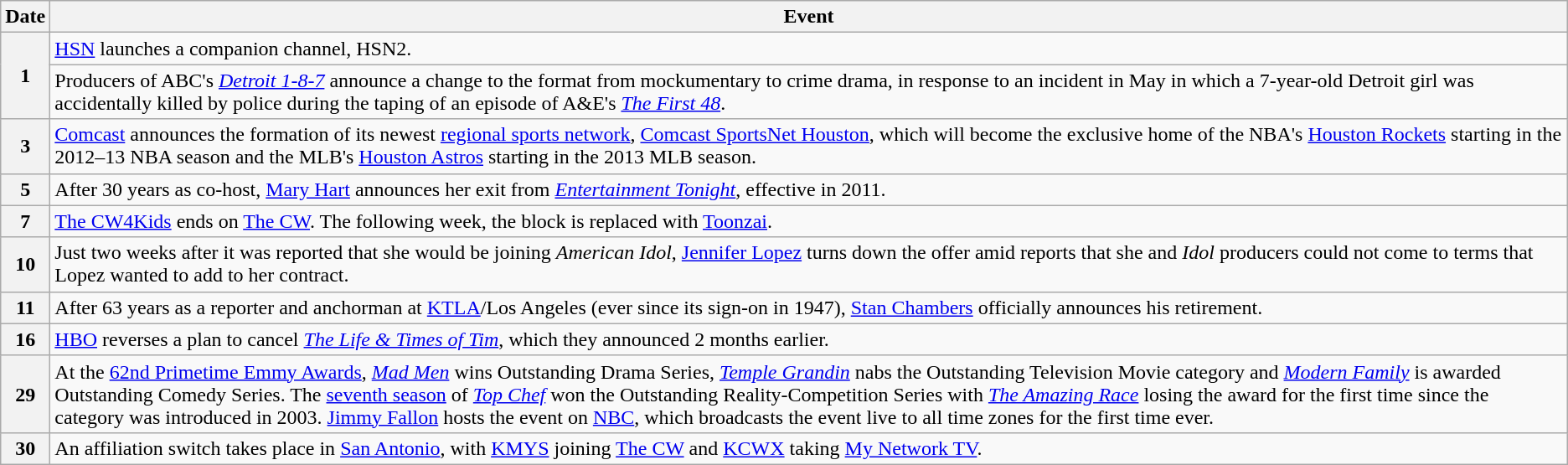<table class="wikitable">
<tr>
<th>Date</th>
<th>Event</th>
</tr>
<tr>
<th style="text-align:center;" rowspan="2"><strong>1</strong></th>
<td><a href='#'>HSN</a> launches a companion channel, HSN2.</td>
</tr>
<tr>
<td>Producers of ABC's <em><a href='#'>Detroit 1-8-7</a></em> announce a change to the format from mockumentary to crime drama, in response to an incident in May in which a 7-year-old Detroit girl was accidentally killed by police during the taping of an episode of A&E's <em><a href='#'>The First 48</a></em>.</td>
</tr>
<tr>
<th style="text-align:center;"><strong>3</strong></th>
<td><a href='#'>Comcast</a> announces the formation of its newest <a href='#'>regional sports network</a>, <a href='#'>Comcast SportsNet Houston</a>, which will become the exclusive home of the NBA's <a href='#'>Houston Rockets</a> starting in the 2012–13 NBA season and the MLB's <a href='#'>Houston Astros</a> starting in the 2013 MLB season.</td>
</tr>
<tr>
<th style="text-align:center;"><strong>5</strong></th>
<td>After 30 years as co-host, <a href='#'>Mary Hart</a> announces her exit from <em><a href='#'>Entertainment Tonight</a></em>, effective in 2011.</td>
</tr>
<tr>
<th style="text-align:center;"><strong>7</strong></th>
<td><a href='#'>The CW4Kids</a> ends on <a href='#'>The CW</a>. The following week, the block is replaced with <a href='#'>Toonzai</a>.</td>
</tr>
<tr>
<th style="text-align:center;"><strong>10</strong></th>
<td>Just two weeks after it was reported that she would be joining <em>American Idol</em>, <a href='#'>Jennifer Lopez</a> turns down the offer amid reports that she and <em>Idol</em> producers could not come to terms that Lopez wanted to add to her contract.</td>
</tr>
<tr>
<th style="text-align:center;"><strong>11</strong></th>
<td>After 63 years as a reporter and anchorman at <a href='#'>KTLA</a>/Los Angeles (ever since its sign-on in 1947), <a href='#'>Stan Chambers</a> officially announces his retirement.</td>
</tr>
<tr>
<th style="text-align:center;"><strong>16</strong></th>
<td><a href='#'>HBO</a> reverses a plan to cancel <em><a href='#'>The Life & Times of Tim</a></em>, which they announced 2 months earlier.</td>
</tr>
<tr>
<th style="text-align:center;"><strong>29</strong></th>
<td>At the <a href='#'>62nd Primetime Emmy Awards</a>, <em><a href='#'>Mad Men</a></em> wins Outstanding Drama Series, <em><a href='#'>Temple Grandin</a></em> nabs the Outstanding Television Movie category and <em><a href='#'>Modern Family</a></em> is awarded Outstanding Comedy Series. The <a href='#'>seventh season</a> of <em><a href='#'>Top Chef</a></em> won the Outstanding Reality-Competition Series with <em><a href='#'>The Amazing Race</a></em> losing the award for the first time since the category was introduced in 2003. <a href='#'>Jimmy Fallon</a> hosts the event on <a href='#'>NBC</a>, which broadcasts the event live to all time zones for the first time ever.</td>
</tr>
<tr>
<th style="text-align:center;"><strong>30</strong></th>
<td>An affiliation switch takes place in <a href='#'>San Antonio</a>, with <a href='#'>KMYS</a> joining <a href='#'>The CW</a> and <a href='#'>KCWX</a> taking <a href='#'>My Network TV</a>.</td>
</tr>
</table>
